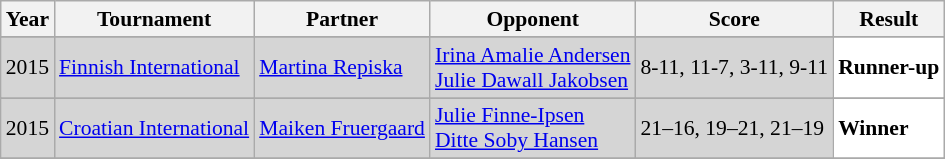<table class="sortable wikitable" style="font-size: 90%;">
<tr>
<th>Year</th>
<th>Tournament</th>
<th>Partner</th>
<th>Opponent</th>
<th>Score</th>
<th>Result</th>
</tr>
<tr>
</tr>
<tr style="background:#D5D5D5">
<td align="center">2015</td>
<td align="left"><a href='#'>Finnish International</a></td>
<td align="left"> <a href='#'>Martina Repiska</a></td>
<td align="left"> <a href='#'>Irina Amalie Andersen</a> <br>  <a href='#'>Julie Dawall Jakobsen</a></td>
<td align="left">8-11, 11-7, 3-11, 9-11</td>
<td style="text-align:left; background:white"> <strong>Runner-up</strong></td>
</tr>
<tr>
</tr>
<tr style="background:#D5D5D5">
<td align="center">2015</td>
<td align="left"><a href='#'>Croatian International</a></td>
<td align="left"> <a href='#'>Maiken Fruergaard</a></td>
<td align="left"> <a href='#'>Julie Finne-Ipsen</a> <br>  <a href='#'>Ditte Soby Hansen</a></td>
<td align="left">21–16, 19–21, 21–19</td>
<td style="text-align:left; background:white"> <strong>Winner</strong></td>
</tr>
<tr>
</tr>
</table>
